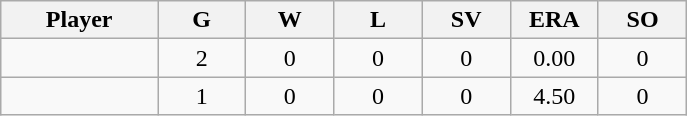<table class="wikitable sortable">
<tr>
<th bgcolor="#DDDDFF" width="16%">Player</th>
<th bgcolor="#DDDDFF" width="9%">G</th>
<th bgcolor="#DDDDFF" width="9%">W</th>
<th bgcolor="#DDDDFF" width="9%">L</th>
<th bgcolor="#DDDDFF" width="9%">SV</th>
<th bgcolor="#DDDDFF" width="9%">ERA</th>
<th bgcolor="#DDDDFF" width="9%">SO</th>
</tr>
<tr align="center">
<td></td>
<td>2</td>
<td>0</td>
<td>0</td>
<td>0</td>
<td>0.00</td>
<td>0</td>
</tr>
<tr align="center">
<td></td>
<td>1</td>
<td>0</td>
<td>0</td>
<td>0</td>
<td>4.50</td>
<td>0</td>
</tr>
</table>
